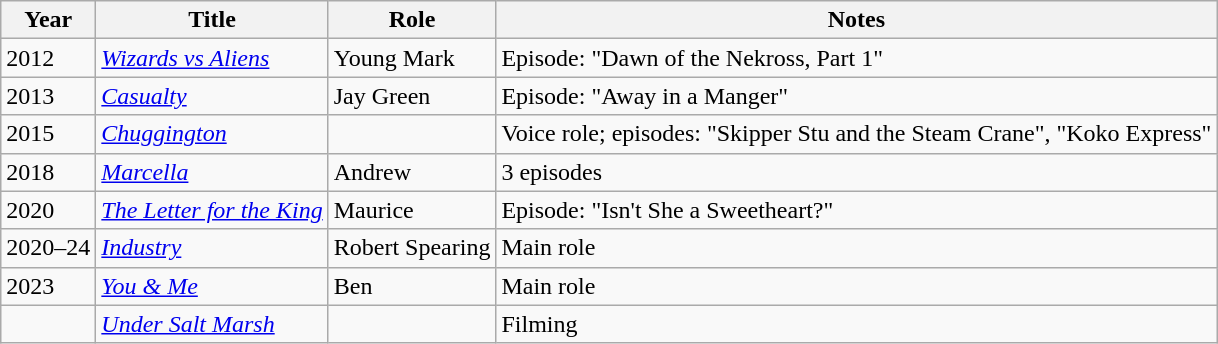<table class="wikitable sortable">
<tr>
<th>Year</th>
<th>Title</th>
<th>Role</th>
<th class="unsortable">Notes</th>
</tr>
<tr>
<td>2012</td>
<td><em><a href='#'>Wizards vs Aliens</a></em></td>
<td>Young Mark</td>
<td>Episode: "Dawn of the Nekross, Part 1"</td>
</tr>
<tr>
<td>2013</td>
<td><em><a href='#'>Casualty</a></em></td>
<td>Jay Green</td>
<td>Episode: "Away in a Manger"</td>
</tr>
<tr>
<td>2015</td>
<td><em><a href='#'>Chuggington</a></em></td>
<td></td>
<td>Voice role; episodes: "Skipper Stu and the Steam Crane", "Koko Express"</td>
</tr>
<tr>
<td>2018</td>
<td><em><a href='#'>Marcella</a></em></td>
<td>Andrew</td>
<td>3 episodes</td>
</tr>
<tr>
<td>2020</td>
<td><em><a href='#'>The Letter for the King</a></em></td>
<td>Maurice</td>
<td>Episode: "Isn't She a Sweetheart?"</td>
</tr>
<tr>
<td>2020–24</td>
<td><em><a href='#'>Industry</a></em></td>
<td>Robert Spearing</td>
<td>Main role</td>
</tr>
<tr>
<td>2023</td>
<td><em><a href='#'>You & Me</a></em></td>
<td>Ben</td>
<td>Main role</td>
</tr>
<tr>
<td></td>
<td><em><a href='#'>Under Salt Marsh</a></em></td>
<td></td>
<td>Filming</td>
</tr>
</table>
